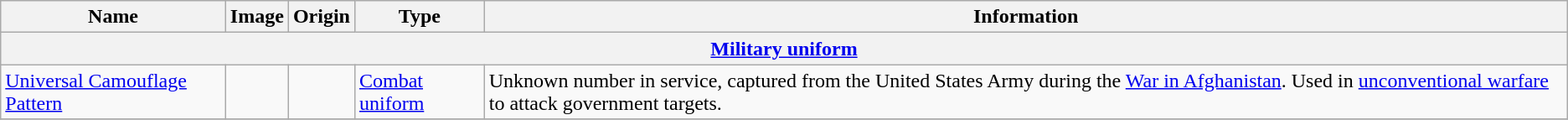<table class="wikitable">
<tr>
<th>Name</th>
<th>Image</th>
<th>Origin</th>
<th>Type</th>
<th>Information</th>
</tr>
<tr>
<th colspan="6"><a href='#'>Military uniform</a></th>
</tr>
<tr>
<td><a href='#'>Universal Camouflage Pattern</a></td>
<td></td>
<td></td>
<td><a href='#'>Combat uniform</a></td>
<td>Unknown number in service, captured from the United States Army during the <a href='#'>War in Afghanistan</a>. Used in <a href='#'>unconventional warfare</a> to attack government targets.</td>
</tr>
<tr>
</tr>
</table>
